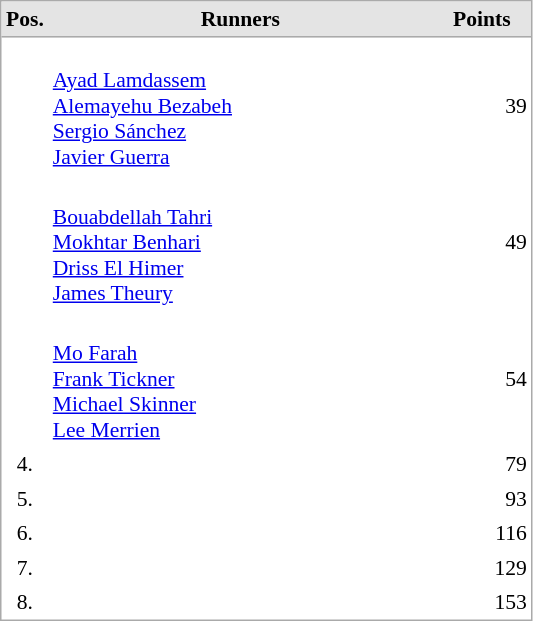<table cellspacing="0" cellpadding="3" style="border:1px solid #AAAAAA;font-size:90%">
<tr bgcolor="#E4E4E4">
<th style="border-bottom:1px solid #AAAAAA" width=10>Pos.</th>
<th style="border-bottom:1px solid #AAAAAA" width=250>Runners</th>
<th style="border-bottom:1px solid #AAAAAA" width=60>Points</th>
</tr>
<tr align="center">
<td align="center" valign="top"></td>
<td align="left"><br> <a href='#'>Ayad Lamdassem</a><br> <a href='#'>Alemayehu Bezabeh</a><br> <a href='#'>Sergio Sánchez</a><br> <a href='#'>Javier Guerra</a></td>
<td align="right">39</td>
</tr>
<tr align="center">
<td align="center" valign="top"></td>
<td align="left"><br> <a href='#'>Bouabdellah Tahri</a><br> <a href='#'>Mokhtar Benhari</a><br> <a href='#'>Driss El Himer</a><br> <a href='#'>James Theury</a></td>
<td align="right">49</td>
</tr>
<tr align="center">
<td align="center" valign="top"></td>
<td align="left"><br> <a href='#'>Mo Farah</a><br> <a href='#'>Frank Tickner</a><br> <a href='#'>Michael Skinner</a><br> <a href='#'>Lee Merrien</a></td>
<td align="right">54</td>
</tr>
<tr align="center">
<td align="center" valign="top">4.</td>
<td align="left"></td>
<td align="right">79</td>
</tr>
<tr align="center">
<td align="center" valign="top">5.</td>
<td align="left"></td>
<td align="right">93</td>
</tr>
<tr align="center">
<td align="center" valign="top">6.</td>
<td align="left"></td>
<td align="right">116</td>
</tr>
<tr align="center">
<td align="center" valign="top">7.</td>
<td align="left"></td>
<td align="right">129</td>
</tr>
<tr align="center">
<td align="center" valign="top">8.</td>
<td align="left"></td>
<td align="right">153</td>
</tr>
</table>
